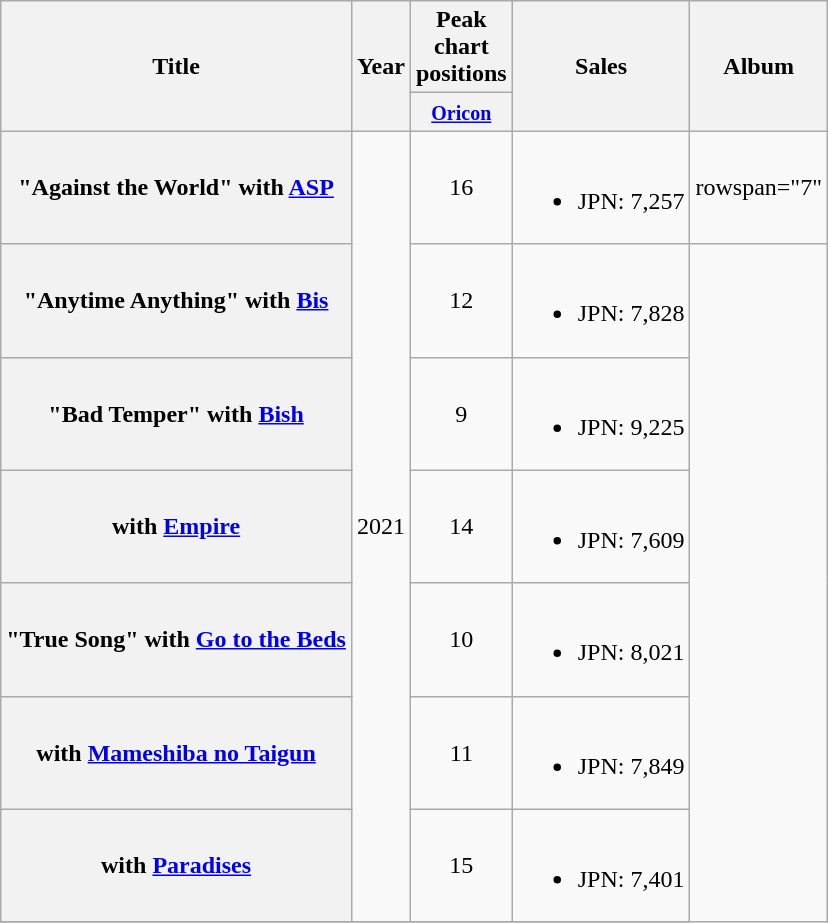<table class="wikitable plainrowheaders" style="text-align:center;">
<tr>
<th scope="col" rowspan="2">Title</th>
<th scope="col" rowspan="2">Year</th>
<th scope="col" colspan="1">Peak <br> chart <br> positions</th>
<th scope="col" rowspan="2">Sales</th>
<th scope="col" rowspan="2">Album</th>
</tr>
<tr>
<th scope="col" style="width:2.5em;"><small><a href='#'>Oricon</a></small></th>
</tr>
<tr>
<th scope="row">"Against the World" with <a href='#'>ASP</a></th>
<td rowspan="7">2021</td>
<td>16</td>
<td><br><ul><li>JPN: 7,257</li></ul></td>
<td>rowspan="7" </td>
</tr>
<tr>
<th scope="row">"Anytime Anything" with <a href='#'>Bis</a></th>
<td>12</td>
<td><br><ul><li>JPN: 7,828</li></ul></td>
</tr>
<tr>
<th scope="row">"Bad Temper" with <a href='#'>Bish</a></th>
<td>9</td>
<td><br><ul><li>JPN: 9,225</li></ul></td>
</tr>
<tr>
<th scope="row"> with <a href='#'>Empire</a></th>
<td>14</td>
<td><br><ul><li>JPN: 7,609</li></ul></td>
</tr>
<tr>
<th scope="row">"True Song" with <a href='#'>Go to the Beds</a></th>
<td>10</td>
<td><br><ul><li>JPN: 8,021</li></ul></td>
</tr>
<tr>
<th scope="row"> with <a href='#'>Mameshiba no Taigun</a></th>
<td>11</td>
<td><br><ul><li>JPN: 7,849</li></ul></td>
</tr>
<tr>
<th scope="row"> with <a href='#'>Paradises</a></th>
<td>15</td>
<td><br><ul><li>JPN: 7,401</li></ul></td>
</tr>
<tr>
</tr>
</table>
